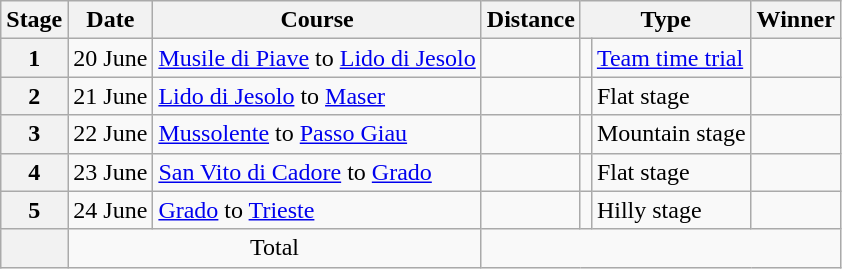<table class="wikitable">
<tr>
<th scope="col">Stage</th>
<th scope="col">Date</th>
<th scope="col">Course</th>
<th scope="col">Distance</th>
<th scope="col" colspan="2">Type</th>
<th scope="col">Winner</th>
</tr>
<tr>
<th scope="row">1</th>
<td style="text-align:right">20 June</td>
<td><a href='#'>Musile di Piave</a> to <a href='#'>Lido di Jesolo</a></td>
<td style="text-align:center;"></td>
<td></td>
<td><a href='#'>Team time trial</a></td>
<td></td>
</tr>
<tr>
<th scope="row">2</th>
<td style="text-align:right">21 June</td>
<td><a href='#'>Lido di Jesolo</a> to <a href='#'>Maser</a></td>
<td style="text-align:center;"></td>
<td></td>
<td>Flat stage</td>
<td></td>
</tr>
<tr>
<th scope="row">3</th>
<td style="text-align:right">22 June</td>
<td><a href='#'>Mussolente</a> to <a href='#'>Passo Giau</a></td>
<td style="text-align:center;"></td>
<td></td>
<td>Mountain stage</td>
<td></td>
</tr>
<tr>
<th scope="row">4</th>
<td style="text-align:right">23 June</td>
<td><a href='#'>San Vito di Cadore</a> to <a href='#'>Grado</a></td>
<td style="text-align:center;"></td>
<td></td>
<td>Flat stage</td>
<td></td>
</tr>
<tr>
<th scope="row">5</th>
<td style="text-align:right">24 June</td>
<td><a href='#'>Grado</a> to <a href='#'>Trieste</a></td>
<td style="text-align:center;"></td>
<td></td>
<td>Hilly stage</td>
<td></td>
</tr>
<tr>
<th scope="row"></th>
<td style="text-align:center" colspan="2">Total</td>
<td style="text-align:center" colspan="5"></td>
</tr>
</table>
